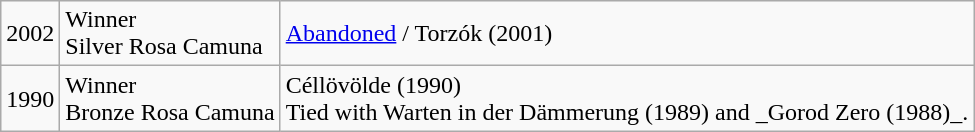<table class="wikitable">
<tr>
<td rowspan="1">2002</td>
<td rowspan="1">Winner<br>Silver Rosa Camuna</td>
<td><a href='#'>Abandoned</a> / Torzók (2001)</td>
</tr>
<tr>
<td rowspan="1">1990</td>
<td rowspan="1">Winner<br>Bronze Rosa Camuna</td>
<td>Céllövölde (1990)<br>Tied with Warten in der Dämmerung (1989) and _Gorod Zero (1988)_.</td>
</tr>
</table>
